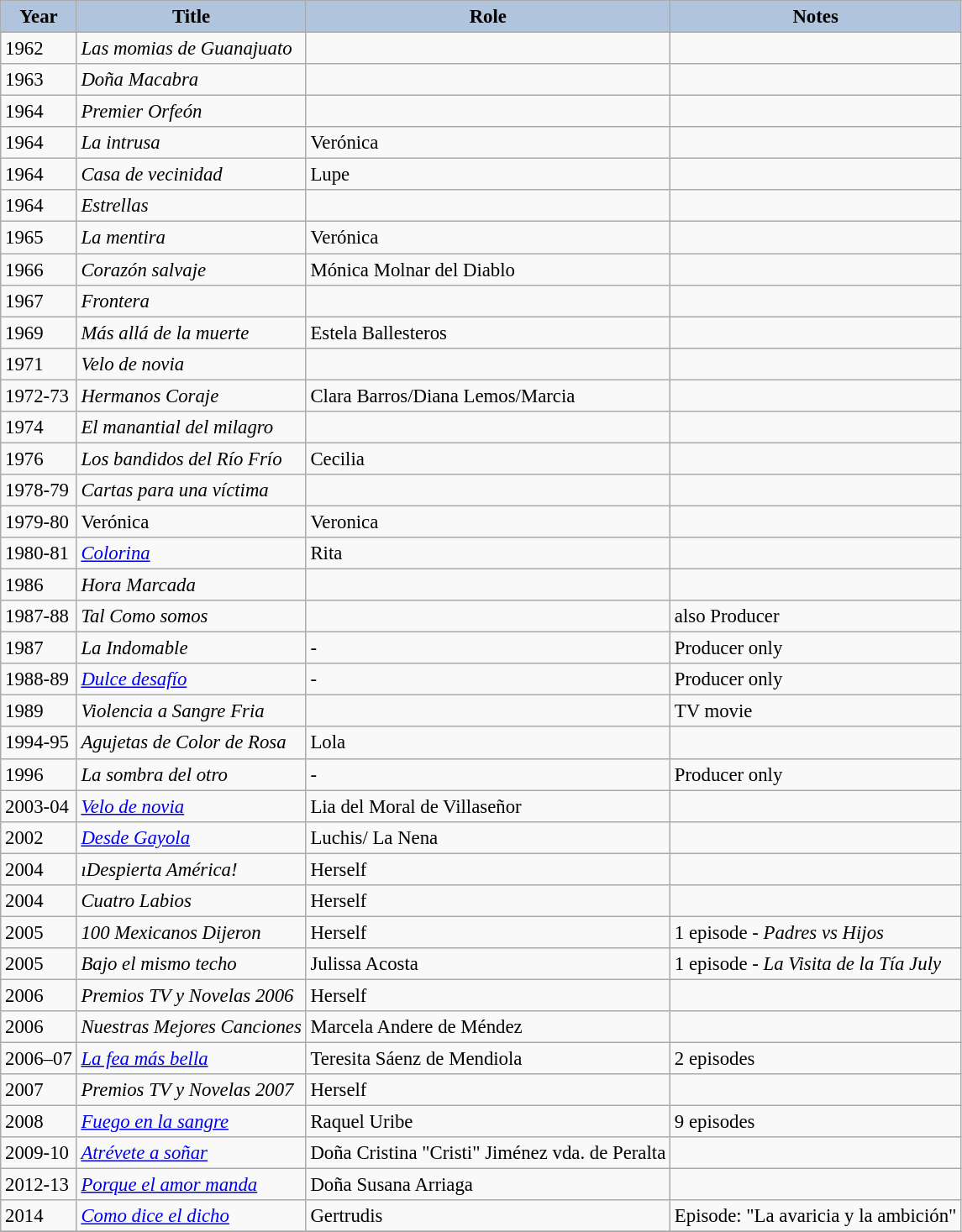<table class="wikitable" style="font-size: 95%;">
<tr>
<th style="background: #B0C4DE;">Year</th>
<th style="background: #B0C4DE;">Title</th>
<th style="background: #B0C4DE;">Role</th>
<th style="background: #B0C4DE;">Notes</th>
</tr>
<tr>
<td>1962</td>
<td><em>Las momias de Guanajuato</em></td>
<td></td>
<td></td>
</tr>
<tr>
<td>1963</td>
<td><em>Doña Macabra</em></td>
<td></td>
<td></td>
</tr>
<tr>
<td>1964</td>
<td><em>Premier Orfeón</em></td>
<td></td>
<td></td>
</tr>
<tr>
<td>1964</td>
<td><em>La intrusa</em></td>
<td>Verónica</td>
<td></td>
</tr>
<tr>
<td>1964</td>
<td><em>Casa de vecinidad</em></td>
<td>Lupe</td>
<td></td>
</tr>
<tr>
<td>1964</td>
<td><em>Estrellas</em></td>
<td></td>
<td></td>
</tr>
<tr>
<td>1965</td>
<td><em>La mentira</em></td>
<td>Verónica</td>
<td></td>
</tr>
<tr>
<td>1966</td>
<td><em>Corazón salvaje</em></td>
<td>Mónica Molnar del Diablo</td>
<td></td>
</tr>
<tr>
<td>1967</td>
<td><em>Frontera</em></td>
<td></td>
<td></td>
</tr>
<tr>
<td>1969</td>
<td><em>Más allá de la muerte</em></td>
<td>Estela Ballesteros</td>
<td></td>
</tr>
<tr>
<td>1971</td>
<td><em>Velo de novia</em></td>
<td></td>
<td></td>
</tr>
<tr>
<td>1972-73</td>
<td><em>Hermanos Coraje</em></td>
<td>Clara Barros/Diana Lemos/Marcia</td>
<td></td>
</tr>
<tr>
<td>1974</td>
<td><em>El manantial del milagro</em></td>
<td></td>
<td></td>
</tr>
<tr>
<td>1976</td>
<td><em>Los bandidos del Río Frío</em></td>
<td>Cecilia</td>
<td></td>
</tr>
<tr>
<td>1978-79</td>
<td><em>Cartas para una víctima</em></td>
<td></td>
<td></td>
</tr>
<tr>
<td>1979-80</td>
<td>Verónica</td>
<td>Veronica</td>
<td></td>
</tr>
<tr>
<td>1980-81</td>
<td><em><a href='#'>Colorina</a></em></td>
<td>Rita</td>
<td></td>
</tr>
<tr>
<td>1986</td>
<td><em>Hora Marcada</em></td>
<td></td>
<td></td>
</tr>
<tr>
<td>1987-88</td>
<td><em>Tal Como somos</em></td>
<td></td>
<td>also Producer</td>
</tr>
<tr>
<td>1987</td>
<td><em>La Indomable</em></td>
<td>-</td>
<td>Producer only</td>
</tr>
<tr>
<td>1988-89</td>
<td><em><a href='#'>Dulce desafío</a></em></td>
<td>-</td>
<td>Producer only</td>
</tr>
<tr>
<td>1989</td>
<td><em>Violencia a Sangre Fria</em></td>
<td></td>
<td>TV movie</td>
</tr>
<tr>
<td>1994-95</td>
<td><em>Agujetas de Color de Rosa</em></td>
<td>Lola</td>
<td></td>
</tr>
<tr>
<td>1996</td>
<td><em>La sombra del otro</em></td>
<td>-</td>
<td>Producer only</td>
</tr>
<tr>
<td>2003-04</td>
<td><em><a href='#'>Velo de novia</a></em></td>
<td>Lia del Moral de Villaseñor</td>
<td></td>
</tr>
<tr>
<td>2002</td>
<td><em><a href='#'>Desde Gayola</a></em></td>
<td>Luchis/ La Nena</td>
<td></td>
</tr>
<tr>
<td>2004</td>
<td><em>ıDespierta América!</em></td>
<td>Herself</td>
<td></td>
</tr>
<tr>
<td>2004</td>
<td><em>Cuatro Labios</em></td>
<td>Herself</td>
<td></td>
</tr>
<tr>
<td>2005</td>
<td><em>100 Mexicanos Dijeron</em></td>
<td>Herself</td>
<td>1 episode - <em>Padres vs Hijos</em></td>
</tr>
<tr>
<td>2005</td>
<td><em>Bajo el mismo techo</em></td>
<td>Julissa Acosta</td>
<td>1 episode - <em>La Visita de la Tía July</em></td>
</tr>
<tr>
<td>2006</td>
<td><em>Premios TV y Novelas 2006</em></td>
<td>Herself</td>
<td></td>
</tr>
<tr>
<td>2006</td>
<td><em>Nuestras Mejores Canciones</em></td>
<td>Marcela Andere de Méndez</td>
<td></td>
</tr>
<tr>
<td>2006–07</td>
<td><em><a href='#'>La fea más bella</a></em></td>
<td>Teresita Sáenz de Mendiola</td>
<td>2 episodes</td>
</tr>
<tr>
<td>2007</td>
<td><em>Premios TV y Novelas 2007</em></td>
<td>Herself</td>
<td></td>
</tr>
<tr>
<td>2008</td>
<td><em><a href='#'>Fuego en la sangre</a></em></td>
<td>Raquel Uribe</td>
<td>9 episodes</td>
</tr>
<tr>
<td>2009-10</td>
<td><em><a href='#'>Atrévete a soñar</a></em></td>
<td>Doña Cristina "Cristi" Jiménez vda. de Peralta</td>
<td></td>
</tr>
<tr>
<td>2012-13</td>
<td><em><a href='#'>Porque el amor manda</a></em></td>
<td>Doña Susana Arriaga</td>
<td></td>
</tr>
<tr>
<td>2014</td>
<td><em><a href='#'>Como dice el dicho</a></em></td>
<td>Gertrudis</td>
<td>Episode: "La avaricia y la ambición"</td>
</tr>
<tr>
</tr>
</table>
